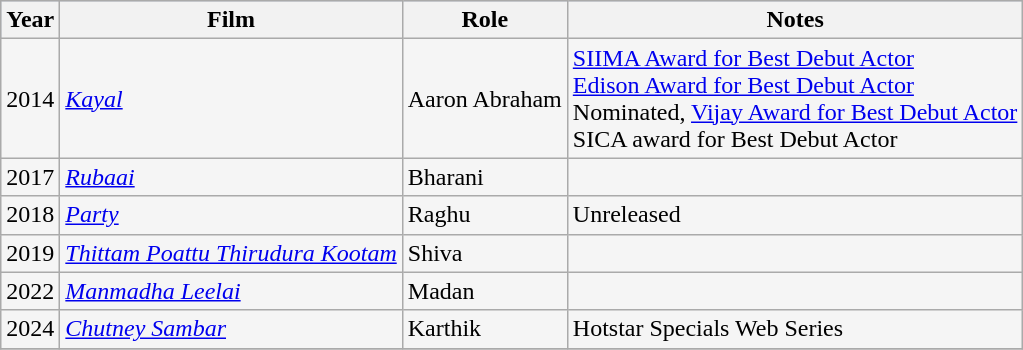<table class="wikitable sortable" style="background:#f5f5f5;">
<tr style="background:#B0C4DE;">
<th>Year</th>
<th>Film</th>
<th>Role</th>
<th class=unsortable>Notes</th>
</tr>
<tr>
<td>2014</td>
<td><em><a href='#'>Kayal</a></em></td>
<td>Aaron Abraham</td>
<td><a href='#'>SIIMA Award for Best Debut Actor</a><br><a href='#'>Edison Award for Best Debut Actor</a><br>Nominated, <a href='#'>Vijay Award for Best Debut Actor</a><br>SICA award for Best Debut Actor</td>
</tr>
<tr>
<td>2017</td>
<td><em><a href='#'>Rubaai</a></em></td>
<td>Bharani</td>
<td></td>
</tr>
<tr>
<td>2018</td>
<td><em><a href='#'>Party</a></em></td>
<td>Raghu</td>
<td>Unreleased</td>
</tr>
<tr>
<td>2019</td>
<td><em><a href='#'>Thittam Poattu Thirudura Kootam</a></em></td>
<td>Shiva</td>
<td></td>
</tr>
<tr>
<td>2022</td>
<td><em><a href='#'>Manmadha Leelai</a></em></td>
<td>Madan</td>
<td></td>
</tr>
<tr>
<td>2024</td>
<td><em><a href='#'>Chutney Sambar</a></em></td>
<td>Karthik</td>
<td>Hotstar Specials Web Series</td>
</tr>
<tr>
</tr>
</table>
